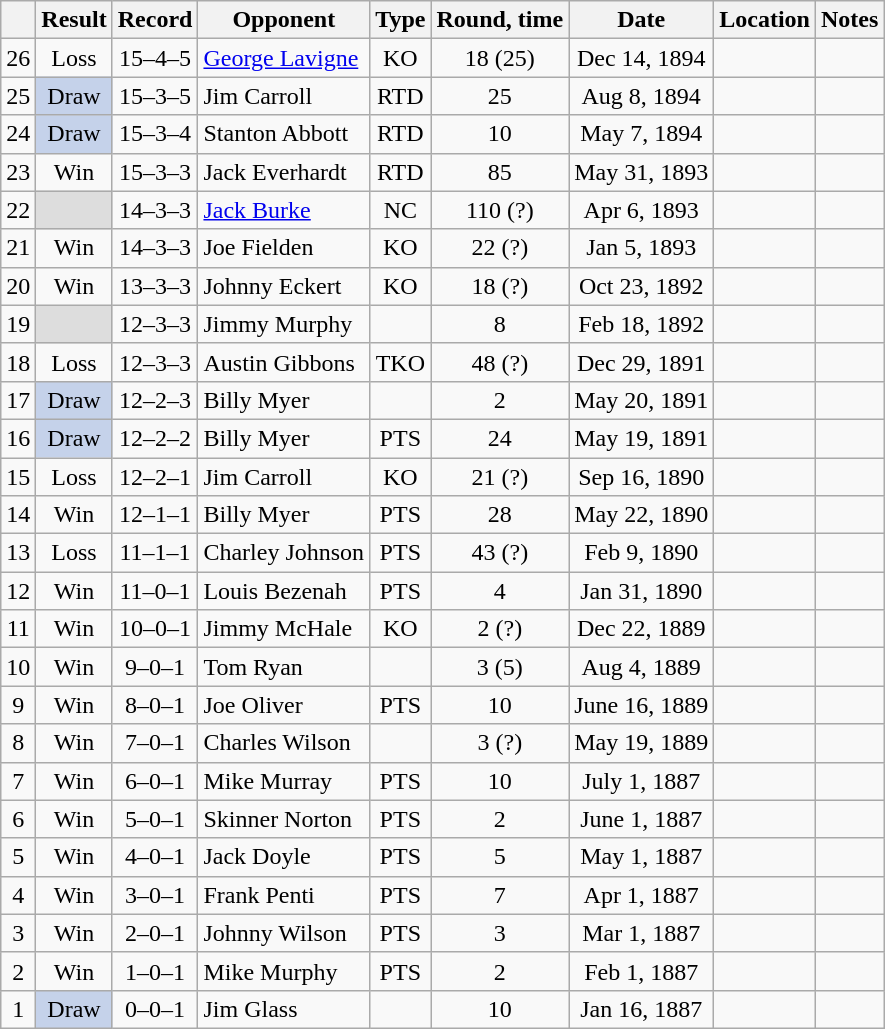<table class="wikitable" style="text-align:center">
<tr>
<th></th>
<th>Result</th>
<th>Record</th>
<th>Opponent</th>
<th>Type</th>
<th>Round, time</th>
<th>Date</th>
<th>Location</th>
<th>Notes</th>
</tr>
<tr>
<td>26</td>
<td>Loss</td>
<td>15–4–5 </td>
<td style="text-align:left;"><a href='#'>George Lavigne</a></td>
<td>KO</td>
<td>18 (25)</td>
<td>Dec 14, 1894</td>
<td style="text-align:left;"></td>
<td style="text-align:left;"></td>
</tr>
<tr>
<td>25</td>
<td style="background:#c5d2ea; color:black; vertical-align:middle; text-align:center; " class="table-draw">Draw</td>
<td>15–3–5 </td>
<td style="text-align:left;">Jim Carroll</td>
<td>RTD</td>
<td>25</td>
<td>Aug 8, 1894</td>
<td style="text-align:left;"></td>
<td></td>
</tr>
<tr>
<td>24</td>
<td style="background:#c5d2ea; color:black; vertical-align:middle; text-align:center; " class="table-draw">Draw</td>
<td>15–3–4 </td>
<td style="text-align:left;">Stanton Abbott</td>
<td>RTD</td>
<td>10</td>
<td>May 7, 1894</td>
<td style="text-align:left;"></td>
<td></td>
</tr>
<tr>
<td>23</td>
<td>Win</td>
<td>15–3–3 </td>
<td style="text-align:left;">Jack Everhardt</td>
<td>RTD</td>
<td>85</td>
<td>May 31, 1893</td>
<td style="text-align:left;"></td>
<td></td>
</tr>
<tr>
<td>22</td>
<td style="background:#DDD"></td>
<td>14–3–3 </td>
<td style="text-align:left;"><a href='#'>Jack Burke</a></td>
<td>NC</td>
<td>110 (?)</td>
<td>Apr 6, 1893</td>
<td style="text-align:left;"></td>
<td style="text-align:left;"> <br> </td>
</tr>
<tr>
<td>21</td>
<td>Win</td>
<td>14–3–3 </td>
<td style="text-align:left;">Joe Fielden</td>
<td>KO</td>
<td>22 (?)</td>
<td>Jan 5, 1893</td>
<td style="text-align:left;"></td>
<td></td>
</tr>
<tr>
<td>20</td>
<td>Win</td>
<td>13–3–3 </td>
<td style="text-align:left;">Johnny Eckert</td>
<td>KO</td>
<td>18 (?)</td>
<td>Oct 23, 1892</td>
<td style="text-align:left;"></td>
<td></td>
</tr>
<tr>
<td>19</td>
<td style="background:#DDD"></td>
<td>12–3–3 </td>
<td style="text-align:left;">Jimmy Murphy</td>
<td></td>
<td>8</td>
<td>Feb 18, 1892</td>
<td style="text-align:left;"></td>
<td style="text-align:left;"></td>
</tr>
<tr>
<td>18</td>
<td>Loss</td>
<td>12–3–3</td>
<td style="text-align:left;">Austin Gibbons</td>
<td>TKO</td>
<td>48 (?)</td>
<td>Dec 29, 1891</td>
<td style="text-align:left;"></td>
<td></td>
</tr>
<tr>
<td>17</td>
<td style="background:#c5d2ea; color:black; vertical-align:middle; text-align:center; " class="table-draw">Draw</td>
<td>12–2–3</td>
<td style="text-align:left;">Billy Myer</td>
<td></td>
<td>2</td>
<td>May 20, 1891</td>
<td style="text-align:left;"></td>
<td></td>
</tr>
<tr>
<td>16</td>
<td style="background:#c5d2ea; color:black; vertical-align:middle; text-align:center; " class="table-draw">Draw</td>
<td>12–2–2</td>
<td style="text-align:left;">Billy Myer</td>
<td>PTS</td>
<td>24</td>
<td>May 19, 1891</td>
<td style="text-align:left;"></td>
<td></td>
</tr>
<tr>
<td>15</td>
<td>Loss</td>
<td>12–2–1</td>
<td style="text-align:left;">Jim Carroll</td>
<td>KO</td>
<td>21 (?)</td>
<td>Sep 16, 1890</td>
<td style="text-align:left;"></td>
<td></td>
</tr>
<tr>
<td>14</td>
<td>Win</td>
<td>12–1–1</td>
<td style="text-align:left;">Billy Myer</td>
<td>PTS</td>
<td>28</td>
<td>May 22, 1890</td>
<td style="text-align:left;"></td>
<td></td>
</tr>
<tr>
<td>13</td>
<td>Loss</td>
<td>11–1–1</td>
<td style="text-align:left;">Charley Johnson</td>
<td>PTS</td>
<td>43 (?)</td>
<td>Feb 9, 1890</td>
<td style="text-align:left;"></td>
<td></td>
</tr>
<tr>
<td>12</td>
<td>Win</td>
<td>11–0–1</td>
<td style="text-align:left;">Louis Bezenah</td>
<td>PTS</td>
<td>4</td>
<td>Jan 31, 1890</td>
<td style="text-align:left;"></td>
<td></td>
</tr>
<tr>
<td>11</td>
<td>Win</td>
<td>10–0–1</td>
<td style="text-align:left;">Jimmy McHale</td>
<td>KO</td>
<td>2 (?)</td>
<td>Dec 22, 1889</td>
<td style="text-align:left;"></td>
<td></td>
</tr>
<tr>
<td>10</td>
<td>Win</td>
<td>9–0–1</td>
<td style="text-align:left;">Tom Ryan</td>
<td></td>
<td>3 (5)</td>
<td>Aug 4, 1889</td>
<td style="text-align:left;"></td>
<td></td>
</tr>
<tr>
<td>9</td>
<td>Win</td>
<td>8–0–1</td>
<td style="text-align:left;">Joe Oliver</td>
<td>PTS</td>
<td>10</td>
<td>June 16, 1889</td>
<td style="text-align:left;"></td>
<td></td>
</tr>
<tr>
<td>8</td>
<td>Win</td>
<td>7–0–1</td>
<td style="text-align:left;">Charles Wilson</td>
<td></td>
<td>3 (?)</td>
<td>May 19, 1889</td>
<td style="text-align:left;"></td>
<td></td>
</tr>
<tr>
<td>7</td>
<td>Win</td>
<td>6–0–1</td>
<td style="text-align:left;">Mike Murray</td>
<td>PTS</td>
<td>10</td>
<td>July 1, 1887</td>
<td style="text-align:left;"></td>
<td></td>
</tr>
<tr>
<td>6</td>
<td>Win</td>
<td>5–0–1</td>
<td style="text-align:left;">Skinner Norton</td>
<td>PTS</td>
<td>2</td>
<td>June 1, 1887</td>
<td style="text-align:left;"></td>
<td></td>
</tr>
<tr>
<td>5</td>
<td>Win</td>
<td>4–0–1</td>
<td style="text-align:left;">Jack Doyle</td>
<td>PTS</td>
<td>5</td>
<td>May 1, 1887</td>
<td style="text-align:left;"></td>
<td></td>
</tr>
<tr>
<td>4</td>
<td>Win</td>
<td>3–0–1</td>
<td style="text-align:left;">Frank Penti</td>
<td>PTS</td>
<td>7</td>
<td>Apr 1, 1887</td>
<td style="text-align:left;"></td>
<td></td>
</tr>
<tr>
<td>3</td>
<td>Win</td>
<td>2–0–1</td>
<td style="text-align:left;">Johnny Wilson</td>
<td>PTS</td>
<td>3</td>
<td>Mar 1, 1887</td>
<td style="text-align:left;"></td>
<td></td>
</tr>
<tr>
<td>2</td>
<td>Win</td>
<td>1–0–1</td>
<td style="text-align:left;">Mike Murphy</td>
<td>PTS</td>
<td>2</td>
<td>Feb 1, 1887</td>
<td style="text-align:left;"></td>
<td></td>
</tr>
<tr>
<td>1</td>
<td style="background:#c5d2ea; color:black; vertical-align:middle; text-align:center; " class="table-draw">Draw</td>
<td>0–0–1</td>
<td style="text-align:left;">Jim Glass</td>
<td></td>
<td>10</td>
<td>Jan 16, 1887</td>
<td style="text-align:left;"></td>
<td></td>
</tr>
</table>
